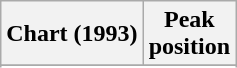<table class="wikitable plainrowheaders">
<tr>
<th>Chart (1993)</th>
<th>Peak <br> position</th>
</tr>
<tr>
</tr>
<tr>
</tr>
</table>
